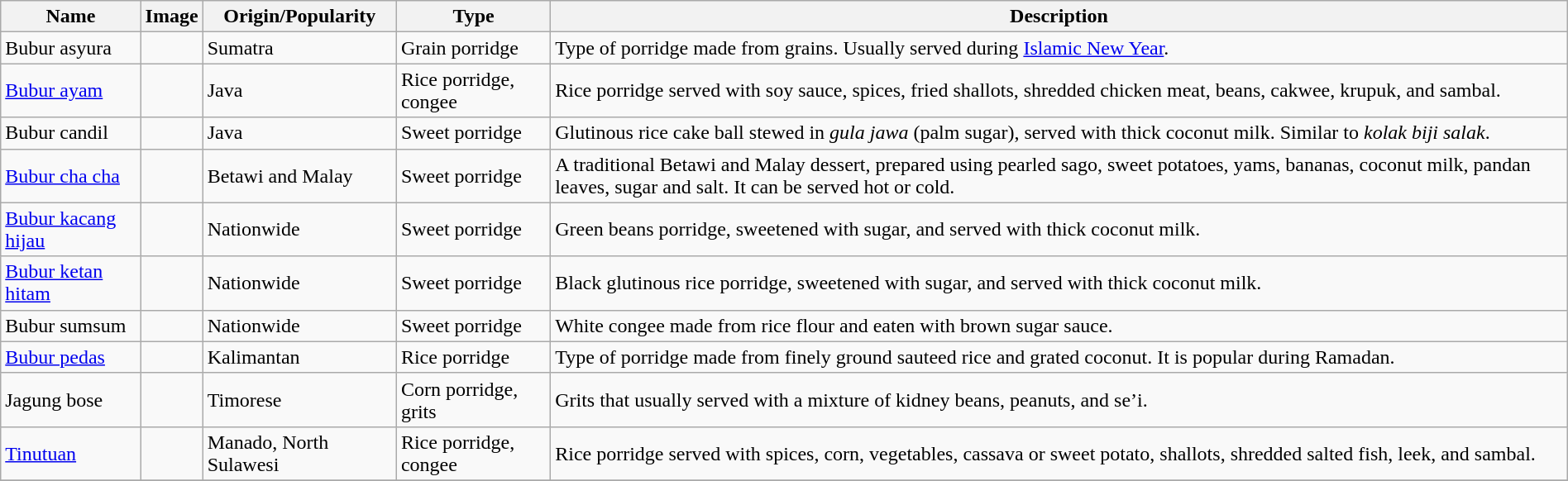<table class="wikitable sortable sticky-header" width="100%">
<tr>
<th>Name</th>
<th>Image</th>
<th>Origin/Popularity</th>
<th>Type</th>
<th>Description</th>
</tr>
<tr>
<td>Bubur asyura</td>
<td></td>
<td>Sumatra</td>
<td>Grain porridge</td>
<td>Type of porridge made from grains. Usually served during <a href='#'>Islamic New Year</a>.</td>
</tr>
<tr>
<td><a href='#'>Bubur ayam</a></td>
<td></td>
<td>Java</td>
<td>Rice porridge, congee</td>
<td>Rice porridge served with soy sauce, spices, fried shallots, shredded chicken meat, beans, cakwee, krupuk, and sambal.</td>
</tr>
<tr>
<td>Bubur candil</td>
<td></td>
<td>Java</td>
<td>Sweet porridge</td>
<td>Glutinous rice cake ball stewed in <em>gula jawa</em> (palm sugar), served with thick coconut milk. Similar to <em>kolak biji salak</em>.</td>
</tr>
<tr>
<td><a href='#'>Bubur cha cha</a></td>
<td></td>
<td>Betawi and Malay</td>
<td>Sweet porridge</td>
<td>A traditional Betawi and Malay dessert, prepared using pearled sago, sweet potatoes, yams, bananas, coconut milk, pandan leaves, sugar and salt. It can be served hot or cold.</td>
</tr>
<tr>
<td><a href='#'>Bubur kacang hijau</a></td>
<td></td>
<td>Nationwide</td>
<td>Sweet porridge</td>
<td>Green beans porridge, sweetened with sugar, and served with thick coconut milk.</td>
</tr>
<tr>
<td><a href='#'>Bubur ketan hitam</a></td>
<td></td>
<td>Nationwide</td>
<td>Sweet porridge</td>
<td>Black glutinous rice porridge, sweetened with sugar, and served with thick coconut milk.</td>
</tr>
<tr>
<td>Bubur sumsum</td>
<td></td>
<td>Nationwide</td>
<td>Sweet porridge</td>
<td>White congee made from rice flour and eaten with brown sugar sauce.</td>
</tr>
<tr>
<td><a href='#'>Bubur pedas</a></td>
<td></td>
<td>Kalimantan</td>
<td>Rice porridge</td>
<td>Type of porridge made from finely ground sauteed rice and grated coconut. It is popular during Ramadan.</td>
</tr>
<tr>
<td>Jagung bose</td>
<td></td>
<td>Timorese</td>
<td>Corn porridge, grits</td>
<td>Grits that usually served with a mixture of kidney beans, peanuts, and se’i.</td>
</tr>
<tr>
<td><a href='#'>Tinutuan</a></td>
<td></td>
<td>Manado, North Sulawesi</td>
<td>Rice porridge, congee</td>
<td>Rice porridge served with spices, corn, vegetables, cassava or sweet potato, shallots, shredded salted fish, leek, and sambal.</td>
</tr>
<tr>
</tr>
</table>
